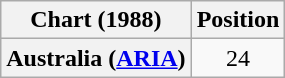<table class="wikitable plainrowheaders" style="text-align:center">
<tr>
<th scope="col">Chart (1988)</th>
<th scope="col">Position</th>
</tr>
<tr>
<th scope="row">Australia (<a href='#'>ARIA</a>)</th>
<td>24</td>
</tr>
</table>
